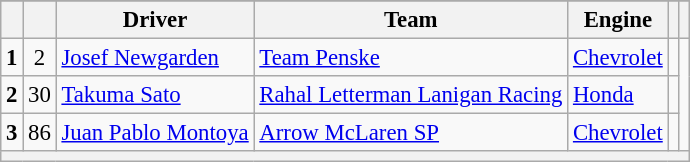<table class="wikitable" style="font-size:95%;">
<tr>
</tr>
<tr>
<th></th>
<th></th>
<th>Driver</th>
<th>Team</th>
<th>Engine</th>
<th></th>
<th></th>
</tr>
<tr>
<td style="text-align:center;"><strong>1</strong></td>
<td style="text-align:center;">2</td>
<td> <a href='#'>Josef Newgarden</a></td>
<td><a href='#'>Team Penske</a></td>
<td><a href='#'>Chevrolet</a></td>
<td></td>
</tr>
<tr>
<td style="text-align:center;"><strong>2</strong></td>
<td style="text-align:center;">30</td>
<td> <a href='#'>Takuma Sato</a></td>
<td><a href='#'>Rahal Letterman Lanigan Racing</a></td>
<td><a href='#'>Honda</a></td>
<td></td>
</tr>
<tr>
<td style="text-align:center;"><strong>3</strong></td>
<td style="text-align:center;">86</td>
<td> <a href='#'>Juan Pablo Montoya</a></td>
<td><a href='#'>Arrow McLaren SP</a></td>
<td><a href='#'>Chevrolet</a></td>
<td></td>
</tr>
<tr>
<th colspan=7></th>
</tr>
</table>
